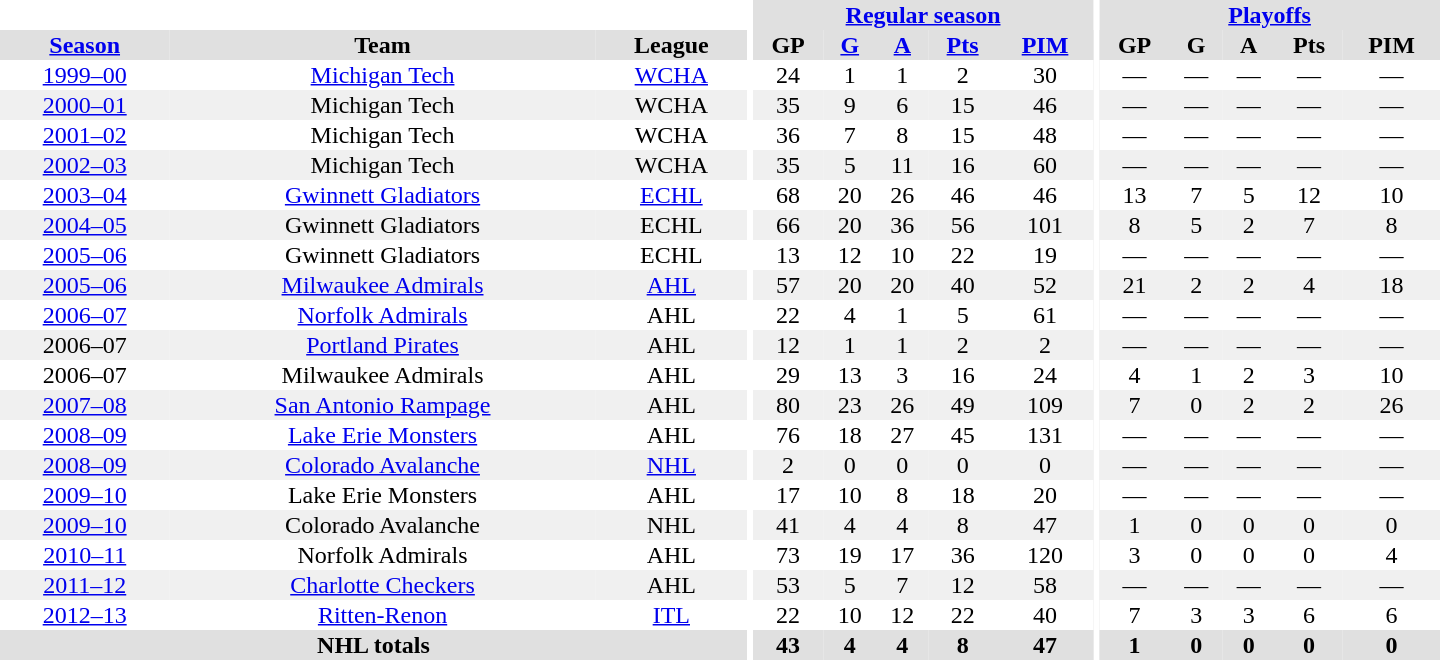<table border="0" cellpadding="1" cellspacing="0" style="text-align:center; width:60em">
<tr bgcolor="#e0e0e0">
<th colspan="3" bgcolor="#ffffff"></th>
<th rowspan="99" bgcolor="#ffffff"></th>
<th colspan="5"><a href='#'>Regular season</a></th>
<th rowspan="99" bgcolor="#ffffff"></th>
<th colspan="5"><a href='#'>Playoffs</a></th>
</tr>
<tr bgcolor="#e0e0e0">
<th><a href='#'>Season</a></th>
<th>Team</th>
<th>League</th>
<th>GP</th>
<th><a href='#'>G</a></th>
<th><a href='#'>A</a></th>
<th><a href='#'>Pts</a></th>
<th><a href='#'>PIM</a></th>
<th>GP</th>
<th>G</th>
<th>A</th>
<th>Pts</th>
<th>PIM</th>
</tr>
<tr ALIGN="center">
<td><a href='#'>1999–00</a></td>
<td><a href='#'>Michigan Tech</a></td>
<td><a href='#'>WCHA</a></td>
<td>24</td>
<td>1</td>
<td>1</td>
<td>2</td>
<td>30</td>
<td>—</td>
<td>—</td>
<td>—</td>
<td>—</td>
<td>—</td>
</tr>
<tr ALIGN="center" bgcolor="#f0f0f0">
<td><a href='#'>2000–01</a></td>
<td>Michigan Tech</td>
<td>WCHA</td>
<td>35</td>
<td>9</td>
<td>6</td>
<td>15</td>
<td>46</td>
<td>—</td>
<td>—</td>
<td>—</td>
<td>—</td>
<td>—</td>
</tr>
<tr ALIGN="center">
<td><a href='#'>2001–02</a></td>
<td>Michigan Tech</td>
<td>WCHA</td>
<td>36</td>
<td>7</td>
<td>8</td>
<td>15</td>
<td>48</td>
<td>—</td>
<td>—</td>
<td>—</td>
<td>—</td>
<td>—</td>
</tr>
<tr ALIGN="center" bgcolor="#f0f0f0">
<td><a href='#'>2002–03</a></td>
<td>Michigan Tech</td>
<td>WCHA</td>
<td>35</td>
<td>5</td>
<td>11</td>
<td>16</td>
<td>60</td>
<td>—</td>
<td>—</td>
<td>—</td>
<td>—</td>
<td>—</td>
</tr>
<tr ALIGN="center">
<td><a href='#'>2003–04</a></td>
<td><a href='#'>Gwinnett Gladiators</a></td>
<td><a href='#'>ECHL</a></td>
<td>68</td>
<td>20</td>
<td>26</td>
<td>46</td>
<td>46</td>
<td>13</td>
<td>7</td>
<td>5</td>
<td>12</td>
<td>10</td>
</tr>
<tr ALIGN="center" bgcolor="#f0f0f0">
<td><a href='#'>2004–05</a></td>
<td>Gwinnett Gladiators</td>
<td>ECHL</td>
<td>66</td>
<td>20</td>
<td>36</td>
<td>56</td>
<td>101</td>
<td>8</td>
<td>5</td>
<td>2</td>
<td>7</td>
<td>8</td>
</tr>
<tr ALIGN="center">
<td><a href='#'>2005–06</a></td>
<td>Gwinnett Gladiators</td>
<td>ECHL</td>
<td>13</td>
<td>12</td>
<td>10</td>
<td>22</td>
<td>19</td>
<td>—</td>
<td>—</td>
<td>—</td>
<td>—</td>
<td>—</td>
</tr>
<tr ALIGN="center" bgcolor="#f0f0f0">
<td><a href='#'>2005–06</a></td>
<td><a href='#'>Milwaukee Admirals</a></td>
<td><a href='#'>AHL</a></td>
<td>57</td>
<td>20</td>
<td>20</td>
<td>40</td>
<td>52</td>
<td>21</td>
<td>2</td>
<td>2</td>
<td>4</td>
<td>18</td>
</tr>
<tr ALIGN="center">
<td><a href='#'>2006–07</a></td>
<td><a href='#'>Norfolk Admirals</a></td>
<td>AHL</td>
<td>22</td>
<td>4</td>
<td>1</td>
<td>5</td>
<td>61</td>
<td>—</td>
<td>—</td>
<td>—</td>
<td>—</td>
<td>—</td>
</tr>
<tr ALIGN="center" bgcolor="#f0f0f0">
<td>2006–07</td>
<td><a href='#'>Portland Pirates</a></td>
<td>AHL</td>
<td>12</td>
<td>1</td>
<td>1</td>
<td>2</td>
<td>2</td>
<td>—</td>
<td>—</td>
<td>—</td>
<td>—</td>
<td>—</td>
</tr>
<tr ALIGN="center">
<td>2006–07</td>
<td>Milwaukee Admirals</td>
<td>AHL</td>
<td>29</td>
<td>13</td>
<td>3</td>
<td>16</td>
<td>24</td>
<td>4</td>
<td>1</td>
<td>2</td>
<td>3</td>
<td>10</td>
</tr>
<tr ALIGN="center" bgcolor="#f0f0f0">
<td><a href='#'>2007–08</a></td>
<td><a href='#'>San Antonio Rampage</a></td>
<td>AHL</td>
<td>80</td>
<td>23</td>
<td>26</td>
<td>49</td>
<td>109</td>
<td>7</td>
<td>0</td>
<td>2</td>
<td>2</td>
<td>26</td>
</tr>
<tr ALIGN="center">
<td><a href='#'>2008–09</a></td>
<td><a href='#'>Lake Erie Monsters</a></td>
<td>AHL</td>
<td>76</td>
<td>18</td>
<td>27</td>
<td>45</td>
<td>131</td>
<td>—</td>
<td>—</td>
<td>—</td>
<td>—</td>
<td>—</td>
</tr>
<tr ALIGN="center" bgcolor="#f0f0f0">
<td><a href='#'>2008–09</a></td>
<td><a href='#'>Colorado Avalanche</a></td>
<td><a href='#'>NHL</a></td>
<td>2</td>
<td>0</td>
<td>0</td>
<td>0</td>
<td>0</td>
<td>—</td>
<td>—</td>
<td>—</td>
<td>—</td>
<td>—</td>
</tr>
<tr ALIGN="center">
<td><a href='#'>2009–10</a></td>
<td>Lake Erie Monsters</td>
<td>AHL</td>
<td>17</td>
<td>10</td>
<td>8</td>
<td>18</td>
<td>20</td>
<td>—</td>
<td>—</td>
<td>—</td>
<td>—</td>
<td>—</td>
</tr>
<tr ALIGN="center"  bgcolor="#f0f0f0">
<td><a href='#'>2009–10</a></td>
<td>Colorado Avalanche</td>
<td>NHL</td>
<td>41</td>
<td>4</td>
<td>4</td>
<td>8</td>
<td>47</td>
<td>1</td>
<td>0</td>
<td>0</td>
<td>0</td>
<td>0</td>
</tr>
<tr ALIGN="center">
<td><a href='#'>2010–11</a></td>
<td>Norfolk Admirals</td>
<td>AHL</td>
<td>73</td>
<td>19</td>
<td>17</td>
<td>36</td>
<td>120</td>
<td>3</td>
<td>0</td>
<td>0</td>
<td>0</td>
<td>4</td>
</tr>
<tr ALIGN="center" bgcolor="#f0f0f0">
<td><a href='#'>2011–12</a></td>
<td><a href='#'>Charlotte Checkers</a></td>
<td>AHL</td>
<td>53</td>
<td>5</td>
<td>7</td>
<td>12</td>
<td>58</td>
<td>—</td>
<td>—</td>
<td>—</td>
<td>—</td>
<td>—</td>
</tr>
<tr ALIGN="center">
<td><a href='#'>2012–13</a></td>
<td><a href='#'>Ritten-Renon</a></td>
<td><a href='#'>ITL</a></td>
<td>22</td>
<td>10</td>
<td>12</td>
<td>22</td>
<td>40</td>
<td>7</td>
<td>3</td>
<td>3</td>
<td>6</td>
<td>6</td>
</tr>
<tr bgcolor="#e0e0e0">
<th colspan="3">NHL totals</th>
<th>43</th>
<th>4</th>
<th>4</th>
<th>8</th>
<th>47</th>
<th>1</th>
<th>0</th>
<th>0</th>
<th>0</th>
<th>0</th>
</tr>
</table>
